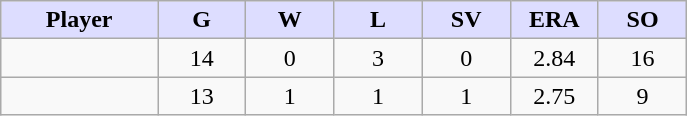<table class="wikitable sortable">
<tr>
<th style="background:#ddf; width:16%;">Player</th>
<th style="background:#ddf; width:9%;">G</th>
<th style="background:#ddf; width:9%;">W</th>
<th style="background:#ddf; width:9%;">L</th>
<th style="background:#ddf; width:9%;">SV</th>
<th style="background:#ddf; width:9%;">ERA</th>
<th style="background:#ddf; width:9%;">SO</th>
</tr>
<tr style="text-align:center;">
<td></td>
<td>14</td>
<td>0</td>
<td>3</td>
<td>0</td>
<td>2.84</td>
<td>16</td>
</tr>
<tr style="text-align:center;">
<td></td>
<td>13</td>
<td>1</td>
<td>1</td>
<td>1</td>
<td>2.75</td>
<td>9</td>
</tr>
</table>
